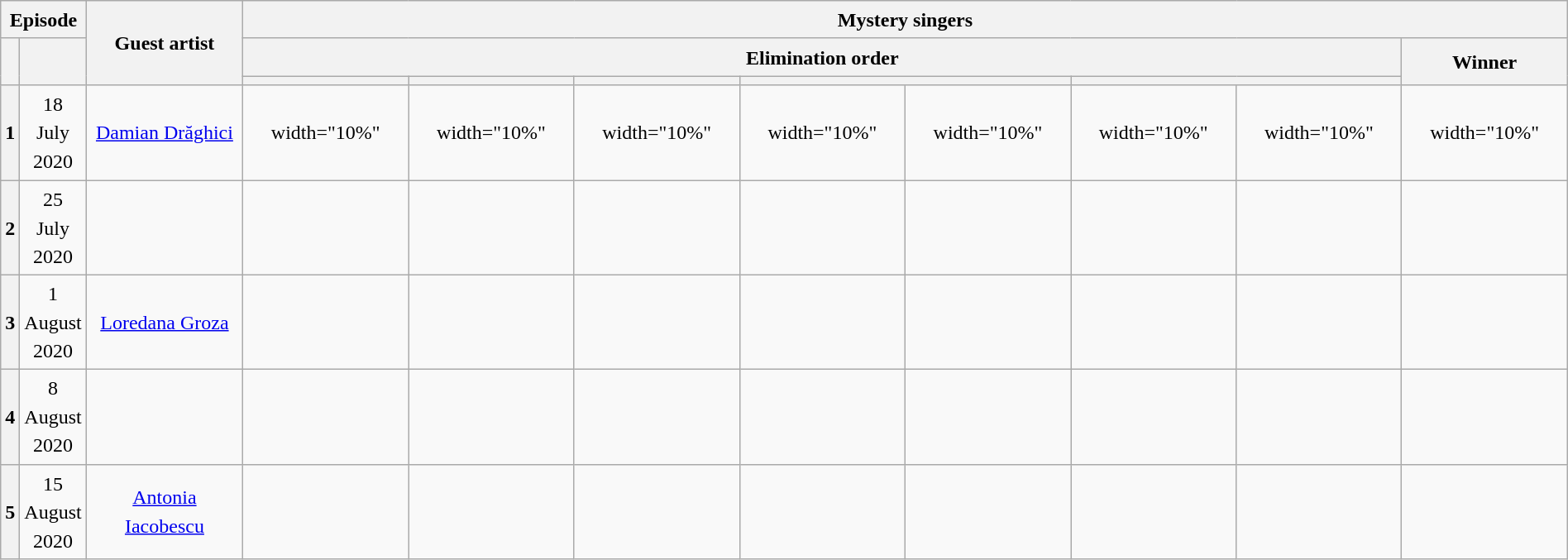<table class="wikitable plainrowheaders mw-collapsible" style="text-align:center; line-height:23px; width:100%;">
<tr>
<th colspan="2" width="1%">Episode</th>
<th rowspan="3" width="10%">Guest artist</th>
<th colspan="8">Mystery singers<br></th>
</tr>
<tr>
<th rowspan="2"></th>
<th rowspan="2"></th>
<th colspan="7">Elimination order</th>
<th rowspan="2">Winner</th>
</tr>
<tr>
<th></th>
<th></th>
<th></th>
<th colspan="2"></th>
<th colspan="2"></th>
</tr>
<tr>
<th>1</th>
<td>18 July 2020</td>
<td><a href='#'>Damian Drăghici</a></td>
<td>width="10%" </td>
<td>width="10%" </td>
<td>width="10%" </td>
<td>width="10%" </td>
<td>width="10%" </td>
<td>width="10%" </td>
<td>width="10%" </td>
<td>width="10%" </td>
</tr>
<tr>
<th>2</th>
<td>25 July 2020</td>
<td></td>
<td></td>
<td></td>
<td></td>
<td></td>
<td></td>
<td></td>
<td></td>
<td></td>
</tr>
<tr>
<th>3</th>
<td>1 August 2020</td>
<td><a href='#'>Loredana Groza</a></td>
<td></td>
<td></td>
<td></td>
<td></td>
<td></td>
<td></td>
<td></td>
<td></td>
</tr>
<tr>
<th>4</th>
<td>8 August 2020</td>
<td></td>
<td></td>
<td></td>
<td></td>
<td></td>
<td></td>
<td></td>
<td></td>
<td></td>
</tr>
<tr>
<th>5</th>
<td>15 August 2020</td>
<td><a href='#'>Antonia Iacobescu</a></td>
<td></td>
<td></td>
<td></td>
<td></td>
<td></td>
<td></td>
<td></td>
<td></td>
</tr>
</table>
